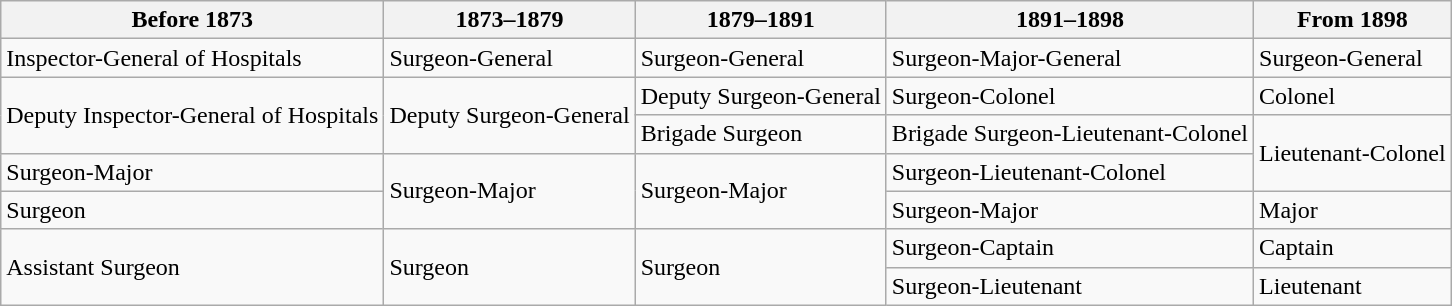<table class="wikitable">
<tr>
<th>Before 1873</th>
<th>1873–1879</th>
<th>1879–1891</th>
<th>1891–1898</th>
<th>From 1898</th>
</tr>
<tr>
<td>Inspector-General of Hospitals</td>
<td>Surgeon-General</td>
<td>Surgeon-General</td>
<td>Surgeon-Major-General</td>
<td>Surgeon-General</td>
</tr>
<tr>
<td rowspan=2>Deputy Inspector-General of Hospitals</td>
<td rowspan=2>Deputy Surgeon-General</td>
<td>Deputy Surgeon-General</td>
<td>Surgeon-Colonel</td>
<td>Colonel</td>
</tr>
<tr>
<td>Brigade Surgeon</td>
<td>Brigade Surgeon-Lieutenant-Colonel</td>
<td rowspan=2>Lieutenant-Colonel</td>
</tr>
<tr>
<td>Surgeon-Major</td>
<td rowspan=2>Surgeon-Major</td>
<td rowspan=2>Surgeon-Major</td>
<td>Surgeon-Lieutenant-Colonel</td>
</tr>
<tr>
<td>Surgeon</td>
<td>Surgeon-Major</td>
<td>Major</td>
</tr>
<tr>
<td rowspan=2>Assistant Surgeon</td>
<td rowspan=2>Surgeon</td>
<td rowspan=2>Surgeon</td>
<td>Surgeon-Captain</td>
<td>Captain</td>
</tr>
<tr>
<td>Surgeon-Lieutenant</td>
<td>Lieutenant</td>
</tr>
</table>
